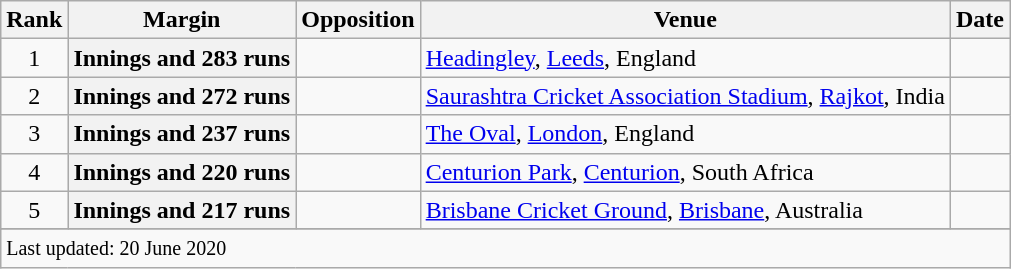<table class="wikitable plainrowheaders sortable">
<tr>
<th scope=col>Rank</th>
<th scope=col>Margin</th>
<th scope=col>Opposition</th>
<th scope=col>Venue</th>
<th scope=col>Date</th>
</tr>
<tr>
<td align=center>1</td>
<th scope=row style="text-align:center;">Innings and 283 runs</th>
<td></td>
<td><a href='#'>Headingley</a>, <a href='#'>Leeds</a>, England</td>
<td></td>
</tr>
<tr>
<td align=center>2</td>
<th scope=row style=text-align:center;>Innings and 272 runs</th>
<td></td>
<td><a href='#'>Saurashtra Cricket Association Stadium</a>, <a href='#'>Rajkot</a>, India</td>
<td></td>
</tr>
<tr>
<td align=center>3</td>
<th scope=row style=text-align:center;>Innings and 237 runs</th>
<td></td>
<td><a href='#'>The Oval</a>, <a href='#'>London</a>, England</td>
<td></td>
</tr>
<tr>
<td align=center>4</td>
<th scope=row style=text-align:center;>Innings and 220 runs</th>
<td></td>
<td><a href='#'>Centurion Park</a>, <a href='#'>Centurion</a>, South Africa</td>
<td></td>
</tr>
<tr>
<td align=center>5</td>
<th scope=row style=text-align:center;>Innings and 217 runs</th>
<td></td>
<td><a href='#'>Brisbane Cricket Ground</a>, <a href='#'>Brisbane</a>, Australia</td>
<td></td>
</tr>
<tr>
</tr>
<tr class=sortbottom>
<td colspan=5><small>Last updated: 20 June 2020</small></td>
</tr>
</table>
